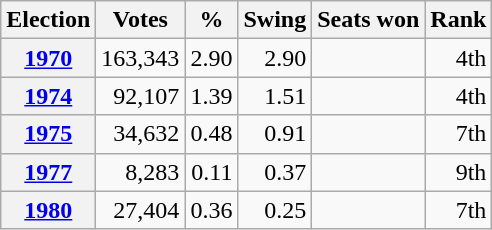<table class=wikitable style="text-align: right;">
<tr>
<th>Election</th>
<th>Votes</th>
<th>%</th>
<th>Swing</th>
<th>Seats won</th>
<th>Rank</th>
</tr>
<tr>
<th><a href='#'>1970</a></th>
<td>163,343</td>
<td>2.90</td>
<td> 2.90</td>
<td></td>
<td> 4th</td>
</tr>
<tr>
<th><a href='#'>1974</a></th>
<td>92,107</td>
<td>1.39</td>
<td> 1.51</td>
<td></td>
<td> 4th</td>
</tr>
<tr>
<th><a href='#'>1975</a></th>
<td>34,632</td>
<td>0.48</td>
<td> 0.91</td>
<td></td>
<td> 7th</td>
</tr>
<tr>
<th><a href='#'>1977</a></th>
<td>8,283</td>
<td>0.11</td>
<td> 0.37</td>
<td></td>
<td> 9th</td>
</tr>
<tr>
<th><a href='#'>1980</a></th>
<td>27,404</td>
<td>0.36</td>
<td> 0.25</td>
<td></td>
<td> 7th</td>
</tr>
</table>
